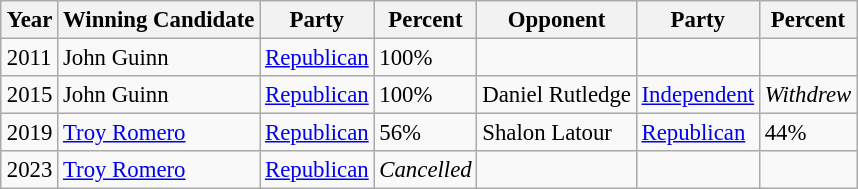<table class="wikitable" style="margin:0.5em auto; font-size:95%;">
<tr>
<th>Year</th>
<th>Winning Candidate</th>
<th>Party</th>
<th>Percent</th>
<th>Opponent</th>
<th>Party</th>
<th>Percent</th>
</tr>
<tr>
<td>2011</td>
<td>John Guinn</td>
<td><a href='#'>Republican</a></td>
<td>100%</td>
<td></td>
<td></td>
<td></td>
</tr>
<tr>
<td>2015</td>
<td>John Guinn</td>
<td><a href='#'>Republican</a></td>
<td>100%</td>
<td>Daniel Rutledge</td>
<td><a href='#'>Independent</a></td>
<td><em>Withdrew</em></td>
</tr>
<tr>
<td>2019</td>
<td><a href='#'>Troy Romero</a></td>
<td><a href='#'>Republican</a></td>
<td>56%</td>
<td>Shalon Latour</td>
<td><a href='#'>Republican</a></td>
<td>44%</td>
</tr>
<tr>
<td>2023</td>
<td><a href='#'>Troy Romero</a></td>
<td><a href='#'>Republican</a></td>
<td><em>Cancelled</em></td>
<td></td>
<td></td>
<td></td>
</tr>
</table>
